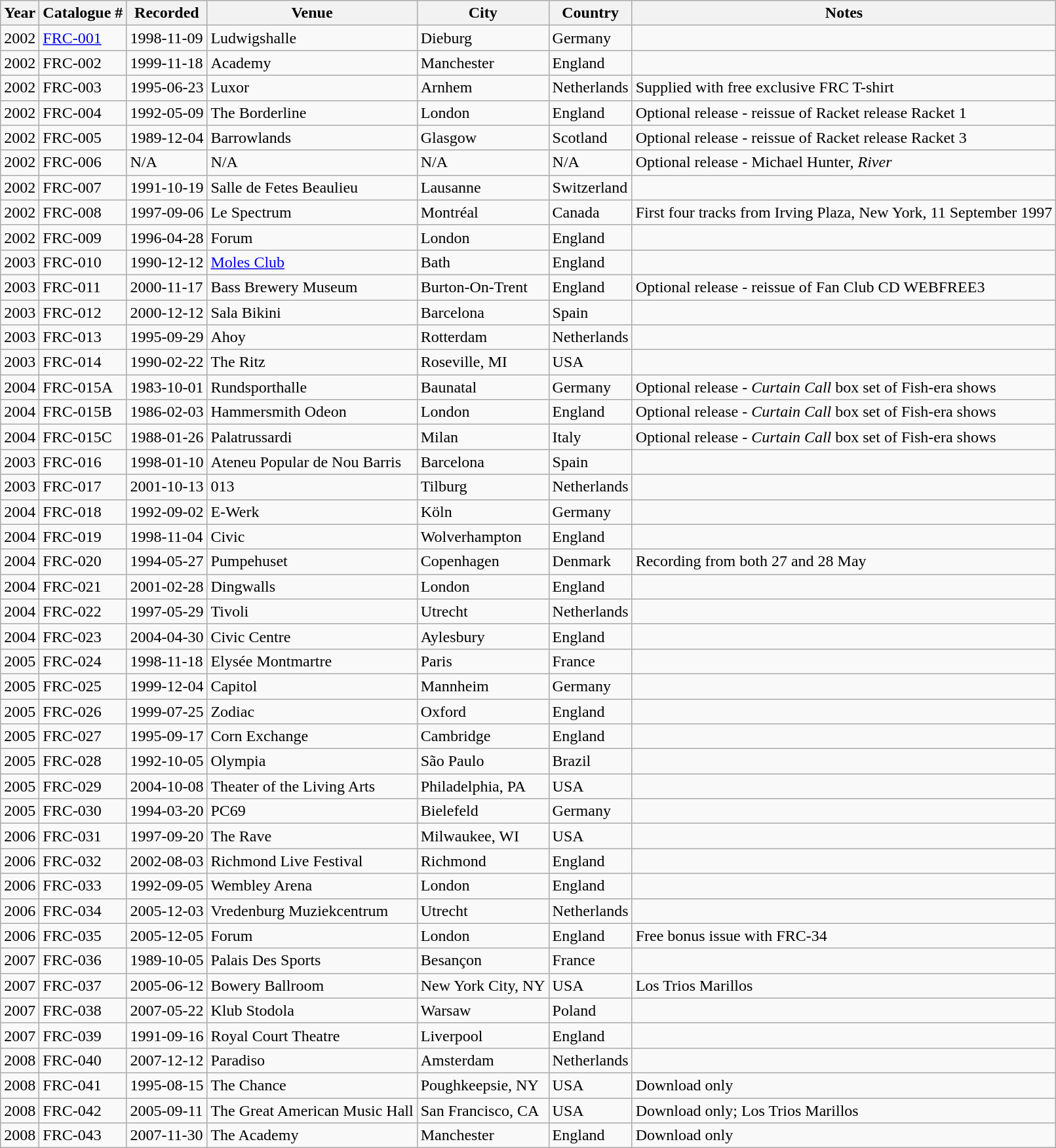<table class="wikitable sortable">
<tr>
<th>Year</th>
<th>Catalogue #</th>
<th>Recorded</th>
<th>Venue</th>
<th>City</th>
<th>Country</th>
<th>Notes</th>
</tr>
<tr>
<td>2002</td>
<td><a href='#'>FRC-001</a></td>
<td>1998-11-09</td>
<td>Ludwigshalle</td>
<td>Dieburg</td>
<td>Germany</td>
<td></td>
</tr>
<tr>
<td>2002</td>
<td>FRC-002</td>
<td>1999-11-18</td>
<td>Academy</td>
<td>Manchester</td>
<td>England</td>
<td></td>
</tr>
<tr>
<td>2002</td>
<td>FRC-003</td>
<td>1995-06-23</td>
<td>Luxor</td>
<td>Arnhem</td>
<td>Netherlands</td>
<td>Supplied with free exclusive FRC T-shirt</td>
</tr>
<tr>
<td>2002</td>
<td>FRC-004</td>
<td>1992-05-09</td>
<td>The Borderline</td>
<td>London</td>
<td>England</td>
<td>Optional release - reissue of Racket release Racket 1</td>
</tr>
<tr>
<td>2002</td>
<td>FRC-005</td>
<td>1989-12-04</td>
<td>Barrowlands</td>
<td>Glasgow</td>
<td>Scotland</td>
<td>Optional release - reissue of Racket release Racket 3</td>
</tr>
<tr>
<td>2002</td>
<td>FRC-006</td>
<td>N/A</td>
<td>N/A</td>
<td>N/A</td>
<td>N/A</td>
<td>Optional release - Michael Hunter, <em>River</em></td>
</tr>
<tr>
<td>2002</td>
<td>FRC-007</td>
<td>1991-10-19</td>
<td>Salle de Fetes Beaulieu</td>
<td>Lausanne</td>
<td>Switzerland</td>
<td></td>
</tr>
<tr>
<td>2002</td>
<td>FRC-008</td>
<td>1997-09-06</td>
<td>Le Spectrum</td>
<td>Montréal</td>
<td>Canada</td>
<td>First four tracks from Irving Plaza, New York, 11 September 1997</td>
</tr>
<tr>
<td>2002</td>
<td>FRC-009</td>
<td>1996-04-28</td>
<td>Forum</td>
<td>London</td>
<td>England</td>
<td></td>
</tr>
<tr>
<td>2003</td>
<td>FRC-010</td>
<td>1990-12-12</td>
<td><a href='#'>Moles Club</a></td>
<td>Bath</td>
<td>England</td>
<td></td>
</tr>
<tr>
<td>2003</td>
<td>FRC-011</td>
<td>2000-11-17</td>
<td>Bass Brewery Museum</td>
<td>Burton-On-Trent</td>
<td>England</td>
<td>Optional release - reissue of Fan Club CD WEBFREE3</td>
</tr>
<tr>
<td>2003</td>
<td>FRC-012</td>
<td>2000-12-12</td>
<td>Sala Bikini</td>
<td>Barcelona</td>
<td>Spain</td>
<td></td>
</tr>
<tr>
<td>2003</td>
<td>FRC-013</td>
<td>1995-09-29</td>
<td>Ahoy</td>
<td>Rotterdam</td>
<td>Netherlands</td>
<td></td>
</tr>
<tr>
<td>2003</td>
<td>FRC-014</td>
<td>1990-02-22</td>
<td>The Ritz</td>
<td>Roseville, MI</td>
<td>USA</td>
<td></td>
</tr>
<tr>
<td>2004</td>
<td>FRC-015A</td>
<td>1983-10-01</td>
<td>Rundsporthalle</td>
<td>Baunatal</td>
<td>Germany</td>
<td>Optional release - <em>Curtain Call</em> box set of Fish-era shows</td>
</tr>
<tr>
<td>2004</td>
<td>FRC-015B</td>
<td>1986-02-03</td>
<td>Hammersmith Odeon</td>
<td>London</td>
<td>England</td>
<td>Optional release - <em>Curtain Call</em> box set of Fish-era shows</td>
</tr>
<tr>
<td>2004</td>
<td>FRC-015C</td>
<td>1988-01-26</td>
<td>Palatrussardi</td>
<td>Milan</td>
<td>Italy</td>
<td>Optional release - <em>Curtain Call</em> box set of Fish-era shows</td>
</tr>
<tr>
<td>2003</td>
<td>FRC-016</td>
<td>1998-01-10</td>
<td>Ateneu Popular de Nou Barris</td>
<td>Barcelona</td>
<td>Spain</td>
<td></td>
</tr>
<tr>
<td>2003</td>
<td>FRC-017</td>
<td>2001-10-13</td>
<td>013</td>
<td>Tilburg</td>
<td>Netherlands</td>
<td></td>
</tr>
<tr>
<td>2004</td>
<td>FRC-018</td>
<td>1992-09-02</td>
<td>E-Werk</td>
<td>Köln</td>
<td>Germany</td>
<td></td>
</tr>
<tr>
<td>2004</td>
<td>FRC-019</td>
<td>1998-11-04</td>
<td>Civic</td>
<td>Wolverhampton</td>
<td>England</td>
<td></td>
</tr>
<tr>
<td>2004</td>
<td>FRC-020</td>
<td>1994-05-27</td>
<td>Pumpehuset</td>
<td>Copenhagen</td>
<td>Denmark</td>
<td>Recording from both 27 and 28 May</td>
</tr>
<tr>
<td>2004</td>
<td>FRC-021</td>
<td>2001-02-28</td>
<td>Dingwalls</td>
<td>London</td>
<td>England</td>
<td></td>
</tr>
<tr>
<td>2004</td>
<td>FRC-022</td>
<td>1997-05-29</td>
<td>Tivoli</td>
<td>Utrecht</td>
<td>Netherlands</td>
<td></td>
</tr>
<tr>
<td>2004</td>
<td>FRC-023</td>
<td>2004-04-30</td>
<td>Civic Centre</td>
<td>Aylesbury</td>
<td>England</td>
<td></td>
</tr>
<tr>
<td>2005</td>
<td>FRC-024</td>
<td>1998-11-18</td>
<td>Elysée Montmartre</td>
<td>Paris</td>
<td>France</td>
<td></td>
</tr>
<tr>
<td>2005</td>
<td>FRC-025</td>
<td>1999-12-04</td>
<td>Capitol</td>
<td>Mannheim</td>
<td>Germany</td>
<td></td>
</tr>
<tr>
<td>2005</td>
<td>FRC-026</td>
<td>1999-07-25</td>
<td>Zodiac</td>
<td>Oxford</td>
<td>England</td>
<td></td>
</tr>
<tr>
<td>2005</td>
<td>FRC-027</td>
<td>1995-09-17</td>
<td>Corn Exchange</td>
<td>Cambridge</td>
<td>England</td>
<td></td>
</tr>
<tr>
<td>2005</td>
<td>FRC-028</td>
<td>1992-10-05</td>
<td>Olympia</td>
<td>São Paulo</td>
<td>Brazil</td>
<td></td>
</tr>
<tr>
<td>2005</td>
<td>FRC-029</td>
<td>2004-10-08</td>
<td>Theater of the Living Arts</td>
<td>Philadelphia, PA</td>
<td>USA</td>
<td></td>
</tr>
<tr>
<td>2005</td>
<td>FRC-030</td>
<td>1994-03-20</td>
<td>PC69</td>
<td>Bielefeld</td>
<td>Germany</td>
<td></td>
</tr>
<tr>
<td>2006</td>
<td>FRC-031</td>
<td>1997-09-20</td>
<td>The Rave</td>
<td>Milwaukee, WI</td>
<td>USA</td>
<td></td>
</tr>
<tr>
<td>2006</td>
<td>FRC-032</td>
<td>2002-08-03</td>
<td>Richmond Live Festival</td>
<td>Richmond</td>
<td>England</td>
<td></td>
</tr>
<tr>
<td>2006</td>
<td>FRC-033</td>
<td>1992-09-05</td>
<td>Wembley Arena</td>
<td>London</td>
<td>England</td>
<td></td>
</tr>
<tr>
<td>2006</td>
<td>FRC-034</td>
<td>2005-12-03</td>
<td>Vredenburg Muziekcentrum</td>
<td>Utrecht</td>
<td>Netherlands</td>
<td></td>
</tr>
<tr>
<td>2006</td>
<td>FRC-035</td>
<td>2005-12-05</td>
<td>Forum</td>
<td>London</td>
<td>England</td>
<td>Free bonus issue with FRC-34</td>
</tr>
<tr>
<td>2007</td>
<td>FRC-036</td>
<td>1989-10-05</td>
<td>Palais Des Sports</td>
<td>Besançon</td>
<td>France</td>
<td></td>
</tr>
<tr>
<td>2007</td>
<td>FRC-037</td>
<td>2005-06-12</td>
<td>Bowery Ballroom</td>
<td>New York City, NY</td>
<td>USA</td>
<td>Los Trios Marillos</td>
</tr>
<tr>
<td>2007</td>
<td>FRC-038</td>
<td>2007-05-22</td>
<td>Klub Stodola</td>
<td>Warsaw</td>
<td>Poland</td>
<td></td>
</tr>
<tr>
<td>2007</td>
<td>FRC-039</td>
<td>1991-09-16</td>
<td>Royal Court Theatre</td>
<td>Liverpool</td>
<td>England</td>
<td></td>
</tr>
<tr>
<td>2008</td>
<td>FRC-040</td>
<td>2007-12-12</td>
<td>Paradiso</td>
<td>Amsterdam</td>
<td>Netherlands</td>
<td></td>
</tr>
<tr>
<td>2008</td>
<td>FRC-041</td>
<td>1995-08-15</td>
<td>The Chance</td>
<td>Poughkeepsie, NY</td>
<td>USA</td>
<td>Download only</td>
</tr>
<tr>
<td>2008</td>
<td>FRC-042</td>
<td>2005-09-11</td>
<td>The Great American Music Hall</td>
<td>San Francisco, CA</td>
<td>USA</td>
<td>Download only; Los Trios Marillos</td>
</tr>
<tr>
<td>2008</td>
<td>FRC-043</td>
<td>2007-11-30</td>
<td>The Academy</td>
<td>Manchester</td>
<td>England</td>
<td>Download only</td>
</tr>
</table>
